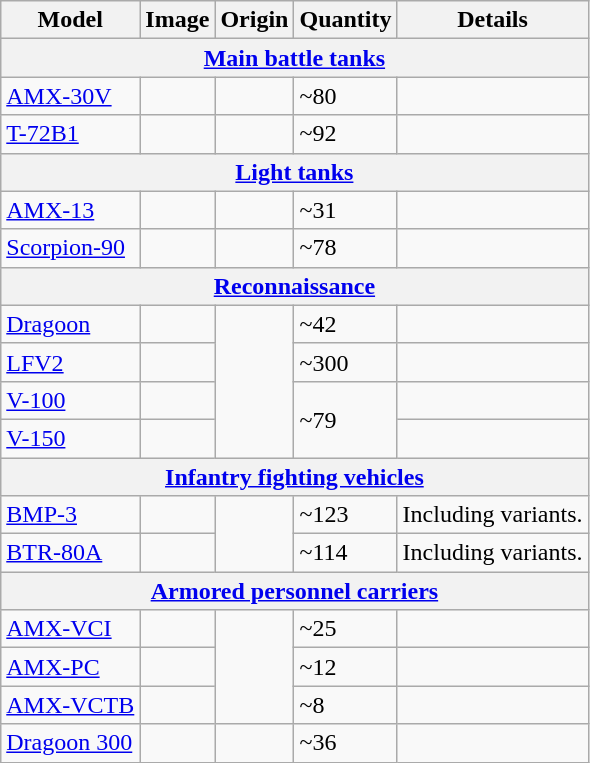<table class="wikitable">
<tr>
<th>Model</th>
<th>Image</th>
<th>Origin</th>
<th>Quantity</th>
<th>Details</th>
</tr>
<tr>
<th colspan="5"><a href='#'>Main battle tanks</a></th>
</tr>
<tr>
<td><a href='#'>AMX-30V</a></td>
<td></td>
<td></td>
<td>~80</td>
<td></td>
</tr>
<tr>
<td><a href='#'>T-72B1</a></td>
<td></td>
<td></td>
<td>~92</td>
<td></td>
</tr>
<tr>
<th colspan="5"><a href='#'>Light tanks</a></th>
</tr>
<tr>
<td><a href='#'>AMX-13</a></td>
<td></td>
<td></td>
<td>~31</td>
<td></td>
</tr>
<tr>
<td><a href='#'>Scorpion-90</a></td>
<td></td>
<td></td>
<td>~78</td>
<td></td>
</tr>
<tr>
<th colspan="5"><a href='#'>Reconnaissance</a></th>
</tr>
<tr>
<td><a href='#'>Dragoon</a></td>
<td></td>
<td rowspan="4"></td>
<td>~42</td>
<td></td>
</tr>
<tr>
<td><a href='#'>LFV2</a></td>
<td></td>
<td>~300</td>
<td></td>
</tr>
<tr>
<td><a href='#'>V-100</a></td>
<td></td>
<td rowspan="2">~79</td>
<td></td>
</tr>
<tr>
<td><a href='#'>V-150</a></td>
<td></td>
<td></td>
</tr>
<tr>
<th colspan="5"><a href='#'>Infantry fighting vehicles</a></th>
</tr>
<tr>
<td><a href='#'>BMP-3</a></td>
<td></td>
<td rowspan="2"></td>
<td>~123</td>
<td>Including variants.</td>
</tr>
<tr>
<td><a href='#'>BTR-80A</a></td>
<td></td>
<td>~114</td>
<td>Including variants.</td>
</tr>
<tr>
<th colspan="5"><a href='#'>Armored personnel carriers</a></th>
</tr>
<tr>
<td><a href='#'>AMX-VCI</a></td>
<td></td>
<td rowspan="3"></td>
<td>~25</td>
<td></td>
</tr>
<tr>
<td><a href='#'>AMX-PC</a></td>
<td></td>
<td>~12</td>
<td></td>
</tr>
<tr>
<td><a href='#'>AMX-VCTB</a></td>
<td></td>
<td>~8</td>
<td></td>
</tr>
<tr>
<td><a href='#'>Dragoon 300</a></td>
<td></td>
<td></td>
<td>~36</td>
<td></td>
</tr>
</table>
